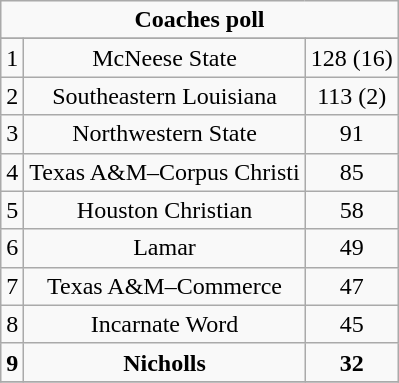<table class="wikitable">
<tr align="center">
<td align="center" Colspan="3"><strong>Coaches poll</strong></td>
</tr>
<tr align="center">
</tr>
<tr align="center">
<td>1</td>
<td>McNeese State</td>
<td>128 (16)</td>
</tr>
<tr align="center">
<td>2</td>
<td>Southeastern Louisiana</td>
<td>113 (2)</td>
</tr>
<tr align="center">
<td>3</td>
<td>Northwestern State</td>
<td>91</td>
</tr>
<tr align="center">
<td>4</td>
<td>Texas A&M–Corpus Christi</td>
<td>85</td>
</tr>
<tr align="center">
<td>5</td>
<td>Houston Christian</td>
<td>58</td>
</tr>
<tr align="center">
<td>6</td>
<td>Lamar</td>
<td>49</td>
</tr>
<tr align="center">
<td>7</td>
<td>Texas A&M–Commerce</td>
<td>47</td>
</tr>
<tr align="center">
<td>8</td>
<td>Incarnate Word</td>
<td>45</td>
</tr>
<tr align="center">
<td><strong>9</strong></td>
<td><strong>Nicholls</strong></td>
<td><strong>32</strong></td>
</tr>
<tr align="center">
</tr>
</table>
